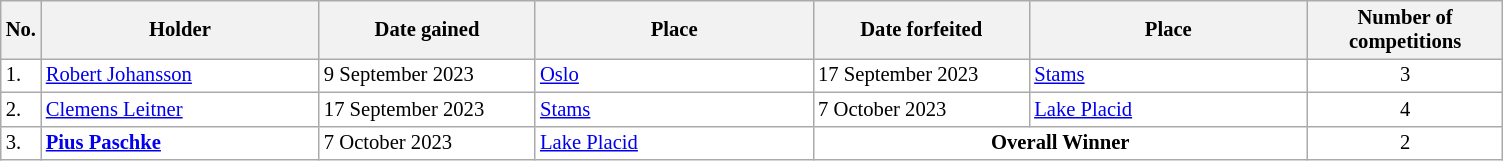<table class="wikitable plainrowheaders" style="background:#fff; font-size:86%; line-height:16px; border:grey solid 1px; border-collapse:collapse;">
<tr>
<th style="width:1em;">No.</th>
<th style="width:13em;">Holder</th>
<th style="width:10em;">Date gained</th>
<th style="width:13em;">Place</th>
<th style="width:10em;">Date forfeited</th>
<th style="width:13em;">Place</th>
<th style="width:9em;">Number of competitions</th>
</tr>
<tr>
<td>1.</td>
<td> <a href='#'>Robert Johansson</a></td>
<td>9 September 2023</td>
<td> <a href='#'>Oslo</a></td>
<td>17 September 2023</td>
<td> <a href='#'>Stams</a></td>
<td align=center>3</td>
</tr>
<tr>
<td>2.</td>
<td> <a href='#'>Clemens Leitner</a></td>
<td>17 September 2023</td>
<td> <a href='#'>Stams</a></td>
<td>7 October 2023</td>
<td> <a href='#'>Lake Placid</a></td>
<td align=center>4</td>
</tr>
<tr>
<td>3.</td>
<td> <strong><a href='#'>Pius Paschke</a></strong></td>
<td>7 October 2023</td>
<td> <a href='#'>Lake Placid</a></td>
<td align=center colspan=2><strong>Overall Winner</strong></td>
<td align=center>2</td>
</tr>
</table>
